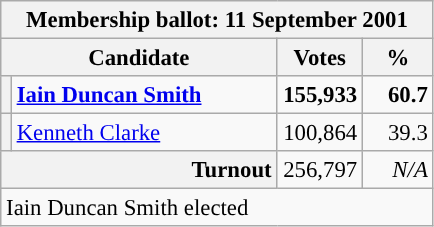<table class="wikitable" style="font-size:95%;">
<tr>
<th colspan="4">Membership ballot: 11 September 2001</th>
</tr>
<tr>
<th colspan="2" style="width: 170px">Candidate</th>
<th style="width: 50px">Votes</th>
<th style="width: 40px">%</th>
</tr>
<tr style="font-weight:bold;">
<th style="background-color: "></th>
<td style="width: 170px"><a href='#'>Iain Duncan Smith</a></td>
<td style="text-align:right;">155,933</td>
<td style="text-align:right;">60.7</td>
</tr>
<tr>
<th style="background-color: "></th>
<td style="width: 170px"><a href='#'>Kenneth Clarke</a></td>
<td style="text-align:right;">100,864</td>
<td style="text-align:right;">39.3</td>
</tr>
<tr>
<th style="text-align:right;" colspan="2">Turnout</th>
<td style="text-align:right;">256,797</td>
<td align="right"><em>N/A</em></td>
</tr>
<tr>
<td colspan="4">Iain Duncan Smith elected</td>
</tr>
</table>
